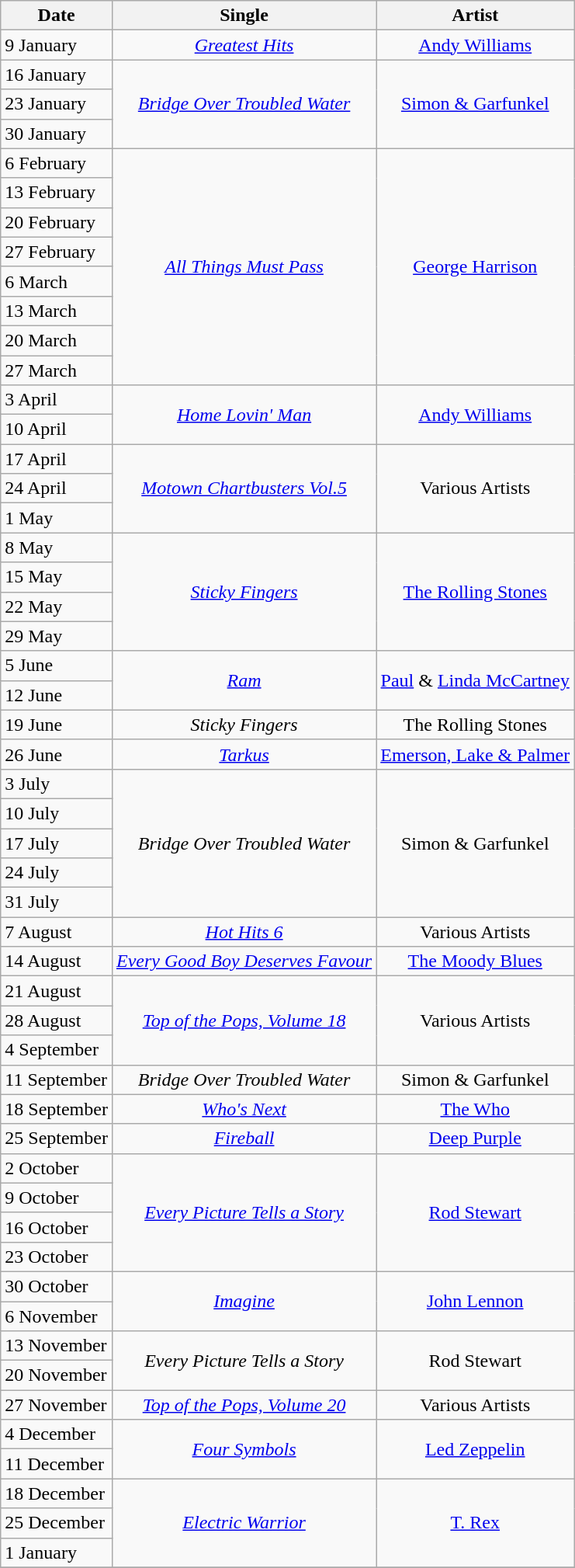<table class="wikitable">
<tr>
<th>Date</th>
<th>Single</th>
<th>Artist</th>
</tr>
<tr>
<td>9 January</td>
<td align="center" rowspan=1><em><a href='#'>Greatest Hits</a></em></td>
<td align="center" rowspan=1><a href='#'>Andy Williams</a></td>
</tr>
<tr>
<td>16 January</td>
<td align="center" rowspan=3><em><a href='#'>Bridge Over Troubled Water</a></em></td>
<td align="center" rowspan=3><a href='#'>Simon & Garfunkel</a></td>
</tr>
<tr>
<td>23 January</td>
</tr>
<tr>
<td>30 January</td>
</tr>
<tr>
<td>6 February</td>
<td align="center" rowspan=8><em><a href='#'>All Things Must Pass</a></em></td>
<td align="center" rowspan=8><a href='#'>George Harrison</a></td>
</tr>
<tr>
<td>13 February</td>
</tr>
<tr>
<td>20 February</td>
</tr>
<tr>
<td>27 February</td>
</tr>
<tr>
<td>6 March</td>
</tr>
<tr>
<td>13 March</td>
</tr>
<tr>
<td>20 March</td>
</tr>
<tr>
<td>27 March</td>
</tr>
<tr>
<td>3 April</td>
<td align="center" rowspan=2><em><a href='#'>Home Lovin' Man</a></em></td>
<td align="center" rowspan=2><a href='#'>Andy Williams</a></td>
</tr>
<tr>
<td>10 April</td>
</tr>
<tr>
<td>17 April</td>
<td align="center" rowspan=3><em><a href='#'>Motown Chartbusters Vol.5</a></em></td>
<td align="center" rowspan=3>Various Artists</td>
</tr>
<tr>
<td>24 April</td>
</tr>
<tr>
<td>1 May</td>
</tr>
<tr>
<td>8 May</td>
<td align="center" rowspan=4><em><a href='#'>Sticky Fingers</a></em></td>
<td align="center" rowspan=4><a href='#'>The Rolling Stones</a></td>
</tr>
<tr>
<td>15 May</td>
</tr>
<tr>
<td>22 May</td>
</tr>
<tr>
<td>29 May</td>
</tr>
<tr>
<td>5 June</td>
<td align="center" rowspan=2><em><a href='#'>Ram</a></em></td>
<td align="center" rowspan=2><a href='#'>Paul</a> & <a href='#'>Linda McCartney</a></td>
</tr>
<tr>
<td>12 June</td>
</tr>
<tr>
<td>19 June</td>
<td align="center" rowspan=1><em>Sticky Fingers</em></td>
<td align="center" rowspan=1>The Rolling Stones</td>
</tr>
<tr>
<td>26 June</td>
<td align="center" rowspan=1><em><a href='#'>Tarkus</a></em></td>
<td align="center" rowspan=1><a href='#'>Emerson, Lake & Palmer</a></td>
</tr>
<tr>
<td>3 July</td>
<td align="center" rowspan=5><em>Bridge Over Troubled Water</em></td>
<td align="center" rowspan=5>Simon & Garfunkel</td>
</tr>
<tr>
<td>10 July</td>
</tr>
<tr>
<td>17 July</td>
</tr>
<tr>
<td>24 July</td>
</tr>
<tr>
<td>31 July</td>
</tr>
<tr>
<td>7 August</td>
<td align="center" rowspan=1><em><a href='#'>Hot Hits 6</a></em></td>
<td align="center" rowspan=1>Various Artists</td>
</tr>
<tr>
<td>14 August</td>
<td align="center" rowspan=1><em><a href='#'>Every Good Boy Deserves Favour</a></em></td>
<td align="center" rowspan=1><a href='#'>The Moody Blues</a></td>
</tr>
<tr>
<td>21 August</td>
<td align="center" rowspan=3><em><a href='#'>Top of the Pops, Volume 18</a></em></td>
<td align="center" rowspan=3>Various Artists</td>
</tr>
<tr>
<td>28 August</td>
</tr>
<tr>
<td>4 September</td>
</tr>
<tr>
<td>11 September</td>
<td align="center" rowspan=1><em>Bridge Over Troubled Water</em></td>
<td align="center" rowspan=1>Simon & Garfunkel</td>
</tr>
<tr>
<td>18 September</td>
<td align="center" rowspan=1><em><a href='#'>Who's Next</a></em></td>
<td align="center" rowspan=1><a href='#'>The Who</a></td>
</tr>
<tr>
<td>25 September</td>
<td align="center" rowspan=1><em><a href='#'>Fireball</a></em></td>
<td align="center" rowspan=1><a href='#'>Deep Purple</a></td>
</tr>
<tr>
<td>2 October</td>
<td align="center" rowspan=4><em><a href='#'>Every Picture Tells a Story</a></em></td>
<td align="center" rowspan=4><a href='#'>Rod Stewart</a></td>
</tr>
<tr>
<td>9 October</td>
</tr>
<tr>
<td>16 October</td>
</tr>
<tr>
<td>23 October</td>
</tr>
<tr>
<td>30 October</td>
<td align="center" rowspan=2><em><a href='#'>Imagine</a></em></td>
<td align="center" rowspan=2><a href='#'>John Lennon</a></td>
</tr>
<tr>
<td>6 November</td>
</tr>
<tr>
<td>13 November</td>
<td align="center" rowspan=2><em>Every Picture Tells a Story</em></td>
<td align="center" rowspan=2>Rod Stewart</td>
</tr>
<tr>
<td>20 November</td>
</tr>
<tr>
<td>27 November</td>
<td align="center" rowspan=1><em><a href='#'>Top of the Pops, Volume 20</a></em></td>
<td align="center" rowspan=1>Various Artists</td>
</tr>
<tr>
<td>4 December</td>
<td align="center" rowspan=2><em><a href='#'>Four Symbols</a></em></td>
<td align="center" rowspan=2><a href='#'>Led Zeppelin</a></td>
</tr>
<tr>
<td>11 December</td>
</tr>
<tr>
<td>18 December</td>
<td align="center" rowspan=3><em><a href='#'>Electric Warrior</a></em></td>
<td align="center" rowspan=3><a href='#'>T. Rex</a></td>
</tr>
<tr>
<td>25 December</td>
</tr>
<tr>
<td>1 January</td>
</tr>
<tr>
</tr>
</table>
